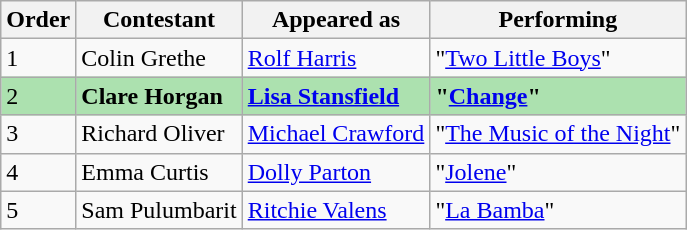<table class="wikitable">
<tr>
<th>Order</th>
<th>Contestant</th>
<th>Appeared as</th>
<th>Performing</th>
</tr>
<tr>
<td>1</td>
<td>Colin Grethe</td>
<td><a href='#'>Rolf Harris</a></td>
<td>"<a href='#'>Two Little Boys</a>"</td>
</tr>
<tr style="background:#ACE1AF;">
<td>2</td>
<td><strong>Clare Horgan</strong></td>
<td><strong><a href='#'>Lisa Stansfield</a></strong></td>
<td><strong>"<a href='#'>Change</a>"</strong></td>
</tr>
<tr>
<td>3</td>
<td>Richard Oliver</td>
<td><a href='#'>Michael Crawford</a></td>
<td>"<a href='#'>The Music of the Night</a>"</td>
</tr>
<tr>
<td>4</td>
<td>Emma Curtis</td>
<td><a href='#'>Dolly Parton</a></td>
<td>"<a href='#'>Jolene</a>"</td>
</tr>
<tr>
<td>5</td>
<td>Sam Pulumbarit</td>
<td><a href='#'>Ritchie Valens</a></td>
<td>"<a href='#'>La Bamba</a>"</td>
</tr>
</table>
